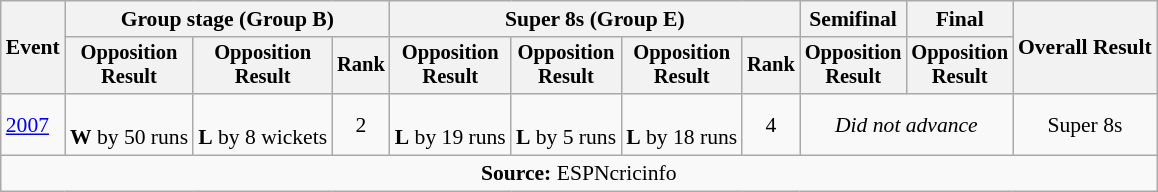<table class=wikitable style=font-size:90%;text-align:center>
<tr>
<th rowspan=2>Event</th>
<th colspan=3>Group stage (Group B)</th>
<th colspan=4>Super 8s (Group E)</th>
<th>Semifinal</th>
<th>Final</th>
<th rowspan=2>Overall Result</th>
</tr>
<tr style=font-size:95%>
<th>Opposition<br>Result</th>
<th>Opposition<br>Result</th>
<th>Rank</th>
<th>Opposition<br>Result</th>
<th>Opposition<br>Result</th>
<th>Opposition<br>Result</th>
<th>Rank</th>
<th>Opposition<br>Result</th>
<th>Opposition<br>Result</th>
</tr>
<tr>
<td align=left><a href='#'>2007</a></td>
<td><br><strong>W</strong> by 50 runs</td>
<td><br><strong>L</strong> by 8 wickets</td>
<td>2</td>
<td><br><strong>L</strong> by 19 runs</td>
<td><br><strong>L</strong> by 5 runs</td>
<td><br><strong>L</strong> by 18 runs</td>
<td>4</td>
<td colspan="2"><em>Did not advance</em></td>
<td>Super 8s</td>
</tr>
<tr>
<td colspan="11"><strong>Source:</strong> ESPNcricinfo</td>
</tr>
</table>
